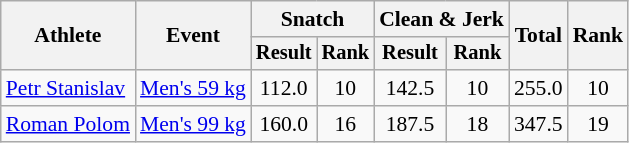<table class="wikitable" style="font-size:90%">
<tr>
<th rowspan="2">Athlete</th>
<th rowspan="2">Event</th>
<th colspan="2">Snatch</th>
<th colspan="2">Clean & Jerk</th>
<th rowspan="2">Total</th>
<th rowspan="2">Rank</th>
</tr>
<tr style="font-size:95%">
<th>Result</th>
<th>Rank</th>
<th>Result</th>
<th>Rank</th>
</tr>
<tr align=center>
<td align=left><a href='#'>Petr Stanislav</a></td>
<td align=left><a href='#'>Men's 59 kg</a></td>
<td>112.0</td>
<td>10</td>
<td>142.5</td>
<td>10</td>
<td>255.0</td>
<td>10</td>
</tr>
<tr align=center>
<td align=left><a href='#'>Roman Polom</a></td>
<td align=left><a href='#'>Men's 99 kg</a></td>
<td>160.0</td>
<td>16</td>
<td>187.5</td>
<td>18</td>
<td>347.5</td>
<td>19</td>
</tr>
</table>
